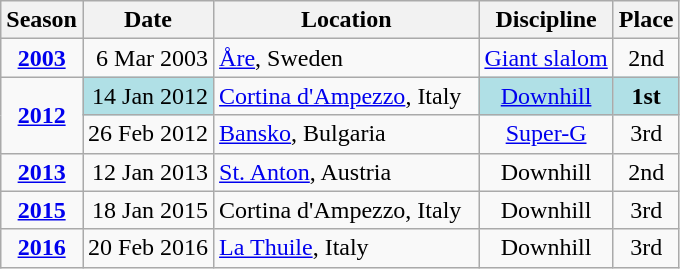<table class="wikitable">
<tr>
<th>Season</th>
<th>Date</th>
<th>Location</th>
<th>Discipline</th>
<th>Place</th>
</tr>
<tr>
<td align=center><strong><a href='#'>2003</a></strong></td>
<td align=right>6 Mar 2003</td>
<td> <a href='#'>Åre</a>, Sweden</td>
<td align=center><a href='#'>Giant slalom</a></td>
<td align=center>2nd</td>
</tr>
<tr>
<td rowspan=2 align=center><strong><a href='#'>2012</a></strong></td>
<td bgcolor="#BOEOE6" align=right>14 Jan 2012</td>
<td> <a href='#'>Cortina d'Ampezzo</a>, Italy  </td>
<td bgcolor="#BOEOE6" align=center><a href='#'>Downhill</a></td>
<td bgcolor=#BOEOE6 align=center><strong>1st</strong></td>
</tr>
<tr>
<td align=right>26 Feb 2012</td>
<td> <a href='#'>Bansko</a>, Bulgaria</td>
<td align=center><a href='#'>Super-G</a></td>
<td align=center>3rd</td>
</tr>
<tr>
<td align=center><strong><a href='#'>2013</a></strong></td>
<td align=right>12 Jan 2013</td>
<td> <a href='#'>St. Anton</a>, Austria</td>
<td align=center>Downhill</td>
<td align=center>2nd</td>
</tr>
<tr>
<td align=center><strong><a href='#'>2015</a></strong></td>
<td align=right>18 Jan 2015</td>
<td> Cortina d'Ampezzo, Italy</td>
<td align=center>Downhill</td>
<td align=center>3rd</td>
</tr>
<tr>
<td align=center><strong><a href='#'>2016</a></strong></td>
<td align=right>20 Feb 2016</td>
<td> <a href='#'>La Thuile</a>, Italy</td>
<td align=center>Downhill</td>
<td align=center>3rd</td>
</tr>
</table>
